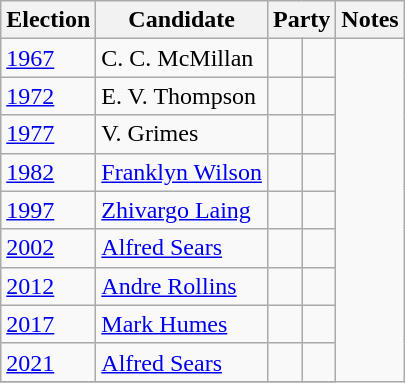<table class="wikitable">
<tr>
<th>Election</th>
<th>Candidate</th>
<th colspan=2>Party</th>
<th>Notes</th>
</tr>
<tr>
<td><a href='#'>1967</a></td>
<td>C. C. McMillan</td>
<td></td>
<td></td>
</tr>
<tr>
<td><a href='#'>1972</a></td>
<td>E. V. Thompson</td>
<td></td>
<td></td>
</tr>
<tr>
<td><a href='#'>1977</a></td>
<td>V. Grimes</td>
<td></td>
<td></td>
</tr>
<tr>
<td><a href='#'>1982</a></td>
<td><a href='#'>Franklyn Wilson</a></td>
<td></td>
<td></td>
</tr>
<tr>
<td><a href='#'>1997</a></td>
<td><a href='#'>Zhivargo Laing</a></td>
<td></td>
<td></td>
</tr>
<tr>
<td><a href='#'>2002</a></td>
<td><a href='#'>Alfred Sears</a></td>
<td></td>
<td></td>
</tr>
<tr>
<td><a href='#'>2012</a></td>
<td><a href='#'>Andre Rollins</a></td>
<td></td>
<td></td>
</tr>
<tr>
<td><a href='#'>2017</a></td>
<td><a href='#'>Mark Humes</a></td>
<td></td>
<td></td>
</tr>
<tr>
<td><a href='#'>2021</a></td>
<td><a href='#'>Alfred Sears</a></td>
<td></td>
<td></td>
</tr>
<tr>
</tr>
</table>
